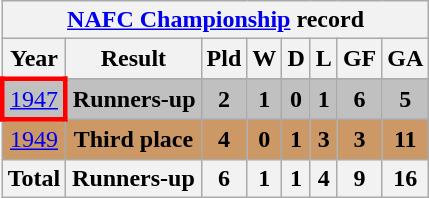<table class="wikitable" style="text-align: center;">
<tr>
<th colspan=9><a href='#'>NAFC Championship</a> record</th>
</tr>
<tr>
<th>Year</th>
<th>Result</th>
<th>Pld</th>
<th>W</th>
<th>D</th>
<th>L</th>
<th>GF</th>
<th>GA</th>
</tr>
<tr bgcolor=silver>
<td style="border:3px solid red"> <a href='#'>1947</a></td>
<td><strong>Runners-up</strong></td>
<td><strong>2</strong></td>
<td><strong>1</strong></td>
<td><strong>0</strong></td>
<td><strong>1</strong></td>
<td><strong>6</strong></td>
<td><strong>5</strong></td>
</tr>
<tr bgcolor=cc9966>
<td> <a href='#'>1949</a></td>
<td><strong>Third place</strong></td>
<td><strong>4</strong></td>
<td><strong>0</strong></td>
<td><strong>1</strong></td>
<td><strong>3</strong></td>
<td><strong>3</strong></td>
<td><strong>11</strong></td>
</tr>
<tr>
<th>Total</th>
<th>Runners-up</th>
<th>6</th>
<th>1</th>
<th>1</th>
<th>4</th>
<th>9</th>
<th>16</th>
</tr>
</table>
